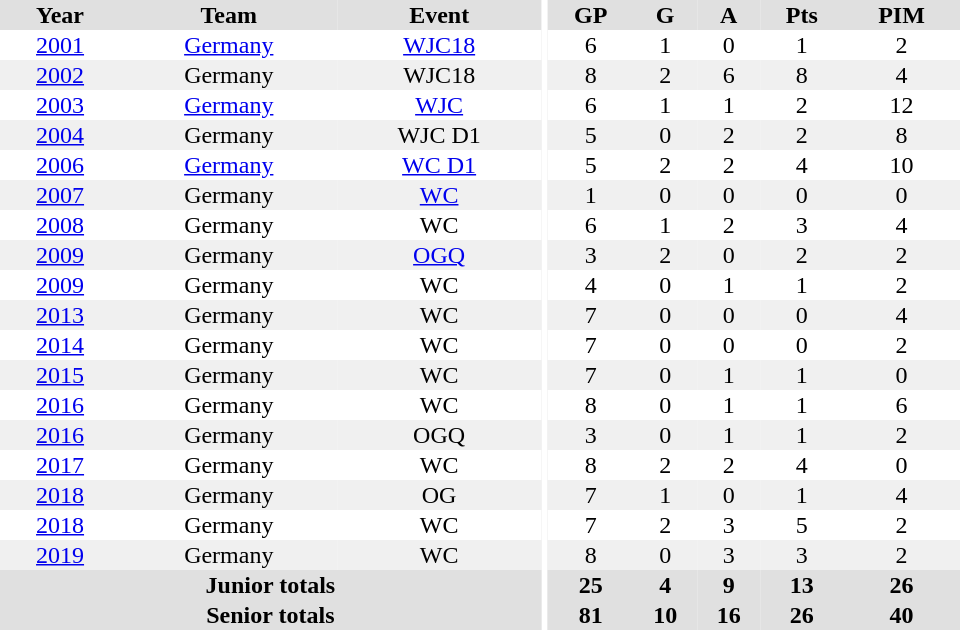<table border="0" cellpadding="1" cellspacing="0" ID="Table3" style="text-align:center; width:40em">
<tr ALIGN="center" bgcolor="#e0e0e0">
<th>Year</th>
<th>Team</th>
<th>Event</th>
<th rowspan="99" bgcolor="#ffffff"></th>
<th>GP</th>
<th>G</th>
<th>A</th>
<th>Pts</th>
<th>PIM</th>
</tr>
<tr>
<td><a href='#'>2001</a></td>
<td><a href='#'>Germany</a></td>
<td><a href='#'>WJC18</a></td>
<td>6</td>
<td>1</td>
<td>0</td>
<td>1</td>
<td>2</td>
</tr>
<tr bgcolor="#f0f0f0">
<td><a href='#'>2002</a></td>
<td>Germany</td>
<td>WJC18</td>
<td>8</td>
<td>2</td>
<td>6</td>
<td>8</td>
<td>4</td>
</tr>
<tr>
<td><a href='#'>2003</a></td>
<td><a href='#'>Germany</a></td>
<td><a href='#'>WJC</a></td>
<td>6</td>
<td>1</td>
<td>1</td>
<td>2</td>
<td>12</td>
</tr>
<tr bgcolor="#f0f0f0">
<td><a href='#'>2004</a></td>
<td>Germany</td>
<td>WJC D1</td>
<td>5</td>
<td>0</td>
<td>2</td>
<td>2</td>
<td>8</td>
</tr>
<tr>
<td><a href='#'>2006</a></td>
<td><a href='#'>Germany</a></td>
<td><a href='#'>WC D1</a></td>
<td>5</td>
<td>2</td>
<td>2</td>
<td>4</td>
<td>10</td>
</tr>
<tr bgcolor="#f0f0f0">
<td><a href='#'>2007</a></td>
<td>Germany</td>
<td><a href='#'>WC</a></td>
<td>1</td>
<td>0</td>
<td>0</td>
<td>0</td>
<td>0</td>
</tr>
<tr>
<td><a href='#'>2008</a></td>
<td>Germany</td>
<td>WC</td>
<td>6</td>
<td>1</td>
<td>2</td>
<td>3</td>
<td>4</td>
</tr>
<tr bgcolor="#f0f0f0">
<td><a href='#'>2009</a></td>
<td>Germany</td>
<td><a href='#'>OGQ</a></td>
<td>3</td>
<td>2</td>
<td>0</td>
<td>2</td>
<td>2</td>
</tr>
<tr>
<td><a href='#'>2009</a></td>
<td>Germany</td>
<td>WC</td>
<td>4</td>
<td>0</td>
<td>1</td>
<td>1</td>
<td>2</td>
</tr>
<tr bgcolor="#f0f0f0">
<td><a href='#'>2013</a></td>
<td>Germany</td>
<td>WC</td>
<td>7</td>
<td>0</td>
<td>0</td>
<td>0</td>
<td>4</td>
</tr>
<tr>
<td><a href='#'>2014</a></td>
<td>Germany</td>
<td>WC</td>
<td>7</td>
<td>0</td>
<td>0</td>
<td>0</td>
<td>2</td>
</tr>
<tr bgcolor="#f0f0f0">
<td><a href='#'>2015</a></td>
<td>Germany</td>
<td>WC</td>
<td>7</td>
<td>0</td>
<td>1</td>
<td>1</td>
<td>0</td>
</tr>
<tr>
<td><a href='#'>2016</a></td>
<td>Germany</td>
<td>WC</td>
<td>8</td>
<td>0</td>
<td>1</td>
<td>1</td>
<td>6</td>
</tr>
<tr bgcolor="#f0f0f0">
<td><a href='#'>2016</a></td>
<td>Germany</td>
<td>OGQ</td>
<td>3</td>
<td>0</td>
<td>1</td>
<td>1</td>
<td>2</td>
</tr>
<tr>
<td><a href='#'>2017</a></td>
<td>Germany</td>
<td>WC</td>
<td>8</td>
<td>2</td>
<td>2</td>
<td>4</td>
<td>0</td>
</tr>
<tr bgcolor="#f0f0f0">
<td><a href='#'>2018</a></td>
<td>Germany</td>
<td>OG</td>
<td>7</td>
<td>1</td>
<td>0</td>
<td>1</td>
<td>4</td>
</tr>
<tr>
<td><a href='#'>2018</a></td>
<td>Germany</td>
<td>WC</td>
<td>7</td>
<td>2</td>
<td>3</td>
<td>5</td>
<td>2</td>
</tr>
<tr bgcolor="#f0f0f0">
<td><a href='#'>2019</a></td>
<td>Germany</td>
<td>WC</td>
<td>8</td>
<td>0</td>
<td>3</td>
<td>3</td>
<td>2</td>
</tr>
<tr bgcolor="#e0e0e0">
<th colspan="3">Junior totals</th>
<th>25</th>
<th>4</th>
<th>9</th>
<th>13</th>
<th>26</th>
</tr>
<tr bgcolor="#e0e0e0">
<th colspan="3">Senior totals</th>
<th>81</th>
<th>10</th>
<th>16</th>
<th>26</th>
<th>40</th>
</tr>
</table>
